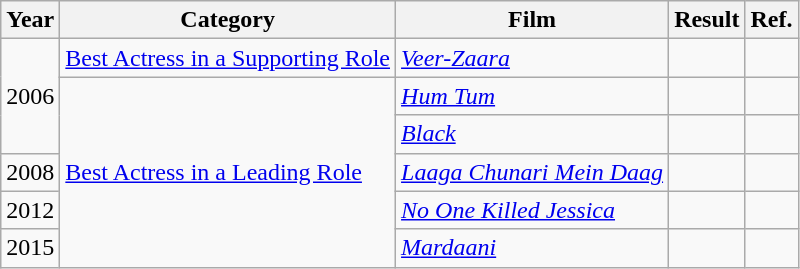<table class="wikitable">
<tr>
<th>Year</th>
<th>Category</th>
<th>Film</th>
<th>Result</th>
<th>Ref.</th>
</tr>
<tr>
<td rowspan="3">2006</td>
<td><a href='#'>Best Actress in a Supporting Role</a></td>
<td><em><a href='#'>Veer-Zaara</a></em></td>
<td></td>
<td></td>
</tr>
<tr>
<td rowspan="5"><a href='#'>Best Actress in a Leading Role</a></td>
<td><em><a href='#'>Hum Tum</a></em></td>
<td></td>
<td></td>
</tr>
<tr>
<td><a href='#'><em>Black</em></a></td>
<td></td>
<td></td>
</tr>
<tr>
<td>2008</td>
<td><em><a href='#'>Laaga Chunari Mein Daag</a></em></td>
<td></td>
<td></td>
</tr>
<tr>
<td>2012</td>
<td><em><a href='#'>No One Killed Jessica</a></em></td>
<td></td>
<td></td>
</tr>
<tr>
<td>2015</td>
<td><em><a href='#'>Mardaani</a></em></td>
<td></td>
<td></td>
</tr>
</table>
